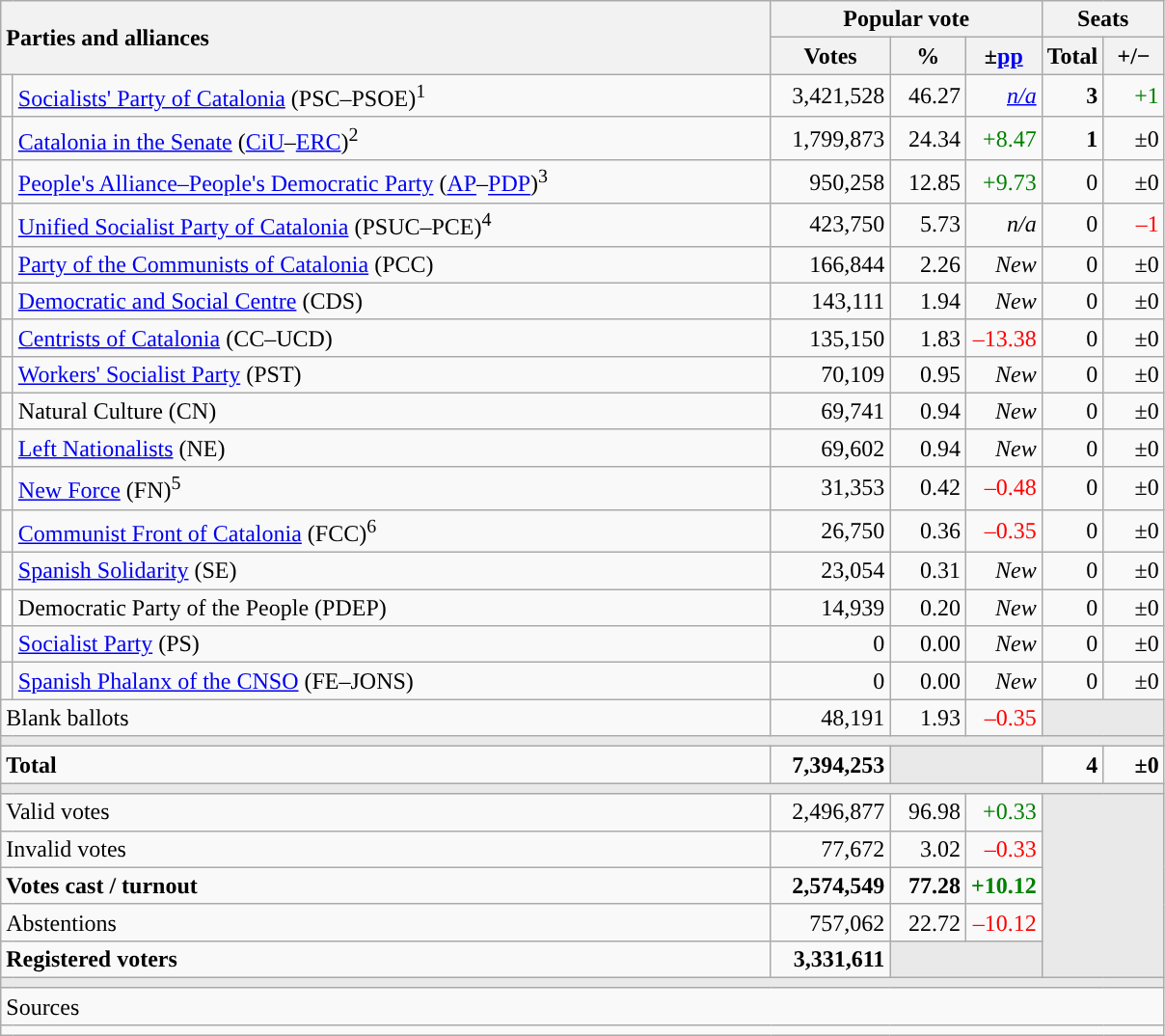<table class="wikitable" style="text-align:right;">
<tr>
<th style="text-align:left;" rowspan="2" colspan="2" width="525">Parties and alliances</th>
<th colspan="3">Popular vote</th>
<th colspan="2">Seats</th>
</tr>
<tr>
<th width="75">Votes</th>
<th width="45">%</th>
<th width="45">±<a href='#'>pp</a></th>
<th width="35">Total</th>
<th width="35">+/−</th>
</tr>
<tr>
<td width="1" style="color:inherit;background:"></td>
<td align="left"><a href='#'>Socialists' Party of Catalonia</a> (PSC–PSOE)<sup>1</sup></td>
<td>3,421,528</td>
<td>46.27</td>
<td><em><a href='#'>n/a</a></em></td>
<td><strong>3</strong></td>
<td style="color:green;">+1</td>
</tr>
<tr>
<td style="color:inherit;background:"></td>
<td align="left"><a href='#'>Catalonia in the Senate</a> (<a href='#'>CiU</a>–<a href='#'>ERC</a>)<sup>2</sup></td>
<td>1,799,873</td>
<td>24.34</td>
<td style="color:green;">+8.47</td>
<td><strong>1</strong></td>
<td>±0</td>
</tr>
<tr>
<td style="color:inherit;background:"></td>
<td align="left"><a href='#'>People's Alliance–People's Democratic Party</a> (<a href='#'>AP</a>–<a href='#'>PDP</a>)<sup>3</sup></td>
<td>950,258</td>
<td>12.85</td>
<td style="color:green;">+9.73</td>
<td>0</td>
<td>±0</td>
</tr>
<tr>
<td style="color:inherit;background:"></td>
<td align="left"><a href='#'>Unified Socialist Party of Catalonia</a> (PSUC–PCE)<sup>4</sup></td>
<td>423,750</td>
<td>5.73</td>
<td><em>n/a</em></td>
<td>0</td>
<td style="color:red;">–1</td>
</tr>
<tr>
<td style="color:inherit;background:"></td>
<td align="left"><a href='#'>Party of the Communists of Catalonia</a> (PCC)</td>
<td>166,844</td>
<td>2.26</td>
<td><em>New</em></td>
<td>0</td>
<td>±0</td>
</tr>
<tr>
<td style="color:inherit;background:"></td>
<td align="left"><a href='#'>Democratic and Social Centre</a> (CDS)</td>
<td>143,111</td>
<td>1.94</td>
<td><em>New</em></td>
<td>0</td>
<td>±0</td>
</tr>
<tr>
<td style="color:inherit;background:"></td>
<td align="left"><a href='#'>Centrists of Catalonia</a> (CC–UCD)</td>
<td>135,150</td>
<td>1.83</td>
<td style="color:red;">–13.38</td>
<td>0</td>
<td>±0</td>
</tr>
<tr>
<td style="color:inherit;background:"></td>
<td align="left"><a href='#'>Workers' Socialist Party</a> (PST)</td>
<td>70,109</td>
<td>0.95</td>
<td><em>New</em></td>
<td>0</td>
<td>±0</td>
</tr>
<tr>
<td style="color:inherit;background:"></td>
<td align="left">Natural Culture (CN)</td>
<td>69,741</td>
<td>0.94</td>
<td><em>New</em></td>
<td>0</td>
<td>±0</td>
</tr>
<tr>
<td style="color:inherit;background:"></td>
<td align="left"><a href='#'>Left Nationalists</a> (NE)</td>
<td>69,602</td>
<td>0.94</td>
<td><em>New</em></td>
<td>0</td>
<td>±0</td>
</tr>
<tr>
<td style="color:inherit;background:"></td>
<td align="left"><a href='#'>New Force</a> (FN)<sup>5</sup></td>
<td>31,353</td>
<td>0.42</td>
<td style="color:red;">–0.48</td>
<td>0</td>
<td>±0</td>
</tr>
<tr>
<td style="color:inherit;background:"></td>
<td align="left"><a href='#'>Communist Front of Catalonia</a> (FCC)<sup>6</sup></td>
<td>26,750</td>
<td>0.36</td>
<td style="color:red;">–0.35</td>
<td>0</td>
<td>±0</td>
</tr>
<tr>
<td style="color:inherit;background:"></td>
<td align="left"><a href='#'>Spanish Solidarity</a> (SE)</td>
<td>23,054</td>
<td>0.31</td>
<td><em>New</em></td>
<td>0</td>
<td>±0</td>
</tr>
<tr>
<td bgcolor="white"></td>
<td align="left">Democratic Party of the People (PDEP)</td>
<td>14,939</td>
<td>0.20</td>
<td><em>New</em></td>
<td>0</td>
<td>±0</td>
</tr>
<tr>
<td style="color:inherit;background:"></td>
<td align="left"><a href='#'>Socialist Party</a> (PS)</td>
<td>0</td>
<td>0.00</td>
<td><em>New</em></td>
<td>0</td>
<td>±0</td>
</tr>
<tr>
<td style="color:inherit;background:"></td>
<td align="left"><a href='#'>Spanish Phalanx of the CNSO</a> (FE–JONS)</td>
<td>0</td>
<td>0.00</td>
<td><em>New</em></td>
<td>0</td>
<td>±0</td>
</tr>
<tr>
<td align="left" colspan="2">Blank ballots</td>
<td>48,191</td>
<td>1.93</td>
<td style="color:red;">–0.35</td>
<td bgcolor="#E9E9E9" colspan="2"></td>
</tr>
<tr>
<td colspan="7" bgcolor="#E9E9E9"></td>
</tr>
<tr style="font-weight:bold;">
<td align="left" colspan="2">Total</td>
<td>7,394,253</td>
<td bgcolor="#E9E9E9" colspan="2"></td>
<td>4</td>
<td>±0</td>
</tr>
<tr>
<td colspan="7" bgcolor="#E9E9E9"></td>
</tr>
<tr>
<td align="left" colspan="2">Valid votes</td>
<td>2,496,877</td>
<td>96.98</td>
<td style="color:green;">+0.33</td>
<td bgcolor="#E9E9E9" colspan="2" rowspan="5"></td>
</tr>
<tr>
<td align="left" colspan="2">Invalid votes</td>
<td>77,672</td>
<td>3.02</td>
<td style="color:red;">–0.33</td>
</tr>
<tr style="font-weight:bold;">
<td align="left" colspan="2">Votes cast / turnout</td>
<td>2,574,549</td>
<td>77.28</td>
<td style="color:green;">+10.12</td>
</tr>
<tr>
<td align="left" colspan="2">Abstentions</td>
<td>757,062</td>
<td>22.72</td>
<td style="color:red;">–10.12</td>
</tr>
<tr style="font-weight:bold;">
<td align="left" colspan="2">Registered voters</td>
<td>3,331,611</td>
<td bgcolor="#E9E9E9" colspan="2"></td>
</tr>
<tr>
<td colspan="7" bgcolor="#E9E9E9"></td>
</tr>
<tr>
<td align="left" colspan="7">Sources</td>
</tr>
<tr>
<td colspan="7" style="text-align:left; max-width:790px;"></td>
</tr>
</table>
